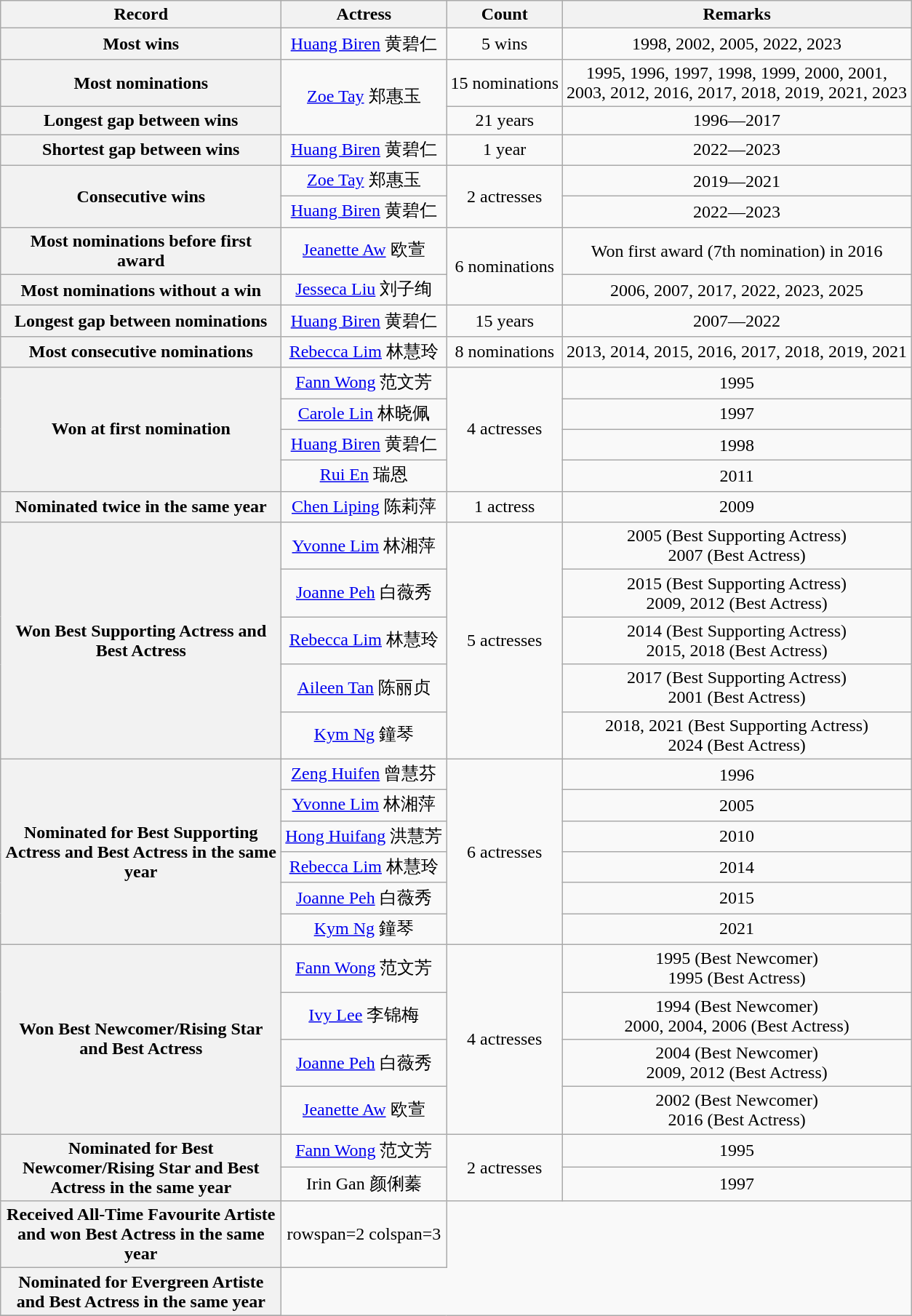<table class="wikitable" style="text-align: center;">
<tr>
<th width=250 scope="col">Record</th>
<th scope="col">Actress</th>
<th scope="col">Count</th>
<th scope="col">Remarks</th>
</tr>
<tr>
<th>Most wins</th>
<td><a href='#'>Huang Biren</a> 黄碧仁</td>
<td>5 wins</td>
<td>1998, 2002, 2005, 2022, 2023</td>
</tr>
<tr>
<th>Most nominations</th>
<td rowspan=2><a href='#'>Zoe Tay</a> 郑惠玉</td>
<td>15 nominations</td>
<td>1995, 1996, 1997, 1998, 1999, 2000, 2001,<br>2003, 2012, 2016, 2017, 2018, 2019, 2021, 2023</td>
</tr>
<tr>
<th>Longest gap between wins</th>
<td>21 years</td>
<td>1996—2017</td>
</tr>
<tr>
<th>Shortest gap between wins</th>
<td><a href='#'>Huang Biren</a> 黄碧仁</td>
<td>1 year</td>
<td>2022—2023</td>
</tr>
<tr>
<th rowspan=2>Consecutive wins</th>
<td><a href='#'>Zoe Tay</a> 郑惠玉</td>
<td rowspan=2>2 actresses</td>
<td>2019—2021</td>
</tr>
<tr>
<td><a href='#'>Huang Biren</a> 黄碧仁</td>
<td>2022—2023</td>
</tr>
<tr>
<th>Most nominations before first award</th>
<td><a href='#'>Jeanette Aw</a> 欧萱</td>
<td rowspan=2>6 nominations</td>
<td>Won first award (7th nomination) in 2016</td>
</tr>
<tr>
<th>Most nominations without a win</th>
<td><a href='#'>Jesseca Liu</a> 刘子绚</td>
<td>2006, 2007, 2017, 2022, 2023, 2025</td>
</tr>
<tr>
<th>Longest gap between nominations</th>
<td><a href='#'>Huang Biren</a> 黄碧仁</td>
<td>15 years</td>
<td>2007—2022</td>
</tr>
<tr>
<th>Most consecutive nominations</th>
<td><a href='#'>Rebecca Lim</a> 林慧玲</td>
<td>8 nominations</td>
<td>2013, 2014, 2015, 2016, 2017, 2018, 2019, 2021</td>
</tr>
<tr>
<th rowspan=4>Won at first nomination</th>
<td><a href='#'>Fann Wong</a> 范文芳</td>
<td rowspan=4>4 actresses</td>
<td>1995</td>
</tr>
<tr>
<td><a href='#'>Carole Lin</a> 林晓佩</td>
<td>1997</td>
</tr>
<tr>
<td><a href='#'>Huang Biren</a> 黄碧仁</td>
<td>1998</td>
</tr>
<tr>
<td><a href='#'>Rui En</a> 瑞恩</td>
<td>2011</td>
</tr>
<tr>
<th>Nominated twice in the same year</th>
<td><a href='#'>Chen Liping</a> 陈莉萍</td>
<td>1 actress</td>
<td>2009</td>
</tr>
<tr>
<th rowspan=5>Won Best Supporting Actress and Best Actress</th>
<td><a href='#'>Yvonne Lim</a> 林湘萍</td>
<td rowspan=5>5 actresses</td>
<td>2005 (Best Supporting Actress)<br>2007 (Best Actress)</td>
</tr>
<tr>
<td><a href='#'>Joanne Peh</a> 白薇秀</td>
<td>2015 (Best Supporting Actress)<br>2009, 2012 (Best Actress)</td>
</tr>
<tr>
<td><a href='#'>Rebecca Lim</a> 林慧玲</td>
<td>2014 (Best Supporting Actress)<br>2015, 2018 (Best Actress)</td>
</tr>
<tr>
<td><a href='#'>Aileen Tan</a> 陈丽贞</td>
<td>2017 (Best Supporting Actress)<br>2001 (Best Actress)</td>
</tr>
<tr>
<td><a href='#'>Kym Ng</a> 鐘琴</td>
<td>2018, 2021 (Best Supporting Actress)<br>2024 (Best Actress)</td>
</tr>
<tr>
<th rowspan=6>Nominated for Best Supporting Actress and Best Actress in the same year</th>
<td><a href='#'>Zeng Huifen</a> 曾慧芬</td>
<td rowspan=6>6 actresses</td>
<td>1996</td>
</tr>
<tr>
<td><a href='#'>Yvonne Lim</a> 林湘萍</td>
<td>2005</td>
</tr>
<tr>
<td><a href='#'>Hong Huifang</a> 洪慧芳</td>
<td>2010</td>
</tr>
<tr>
<td><a href='#'>Rebecca Lim</a> 林慧玲</td>
<td>2014</td>
</tr>
<tr>
<td><a href='#'>Joanne Peh</a> 白薇秀</td>
<td>2015</td>
</tr>
<tr>
<td><a href='#'>Kym Ng</a> 鐘琴</td>
<td>2021</td>
</tr>
<tr>
<th rowspan=4>Won Best Newcomer/Rising Star and Best Actress</th>
<td><a href='#'>Fann Wong</a> 范文芳</td>
<td rowspan=4>4 actresses</td>
<td>1995 (Best Newcomer)<br>1995 (Best Actress)</td>
</tr>
<tr>
<td><a href='#'>Ivy Lee</a> 李锦梅</td>
<td>1994 (Best Newcomer)<br>2000, 2004, 2006 (Best Actress)</td>
</tr>
<tr>
<td><a href='#'>Joanne Peh</a> 白薇秀</td>
<td>2004 (Best Newcomer)<br>2009, 2012 (Best Actress)</td>
</tr>
<tr>
<td><a href='#'>Jeanette Aw</a> 欧萱</td>
<td>2002 (Best Newcomer)<br>2016 (Best Actress)</td>
</tr>
<tr>
<th rowspan=2>Nominated for Best Newcomer/Rising Star and Best Actress in the same year</th>
<td><a href='#'>Fann Wong</a> 范文芳</td>
<td rowspan=2>2 actresses</td>
<td>1995</td>
</tr>
<tr>
<td>Irin Gan 颜俐蓁</td>
<td>1997</td>
</tr>
<tr>
<th>Received All-Time Favourite Artiste and won Best Actress in the same year</th>
<td>rowspan=2 colspan=3 </td>
</tr>
<tr>
<th>Nominated for Evergreen Artiste and Best Actress in the same year</th>
</tr>
<tr>
</tr>
</table>
